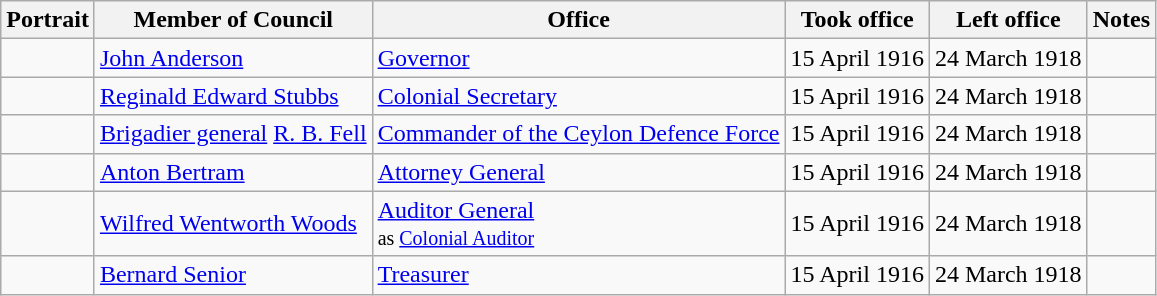<table class="wikitable sortable" text-align:center">
<tr>
<th>Portrait</th>
<th>Member of Council</th>
<th>Office</th>
<th>Took office</th>
<th>Left office</th>
<th>Notes</th>
</tr>
<tr>
<td></td>
<td><a href='#'>John Anderson</a></td>
<td><a href='#'>Governor</a></td>
<td>15 April 1916</td>
<td>24 March 1918</td>
<td></td>
</tr>
<tr>
<td></td>
<td><a href='#'>Reginald Edward Stubbs</a></td>
<td><a href='#'>Colonial Secretary</a></td>
<td>15 April 1916</td>
<td>24 March 1918</td>
<td></td>
</tr>
<tr>
<td></td>
<td><a href='#'>Brigadier general</a> <a href='#'>R. B. Fell</a></td>
<td><a href='#'>Commander of the Ceylon Defence Force</a></td>
<td>15 April 1916</td>
<td>24 March 1918</td>
<td></td>
</tr>
<tr>
<td></td>
<td><a href='#'>Anton Bertram</a></td>
<td><a href='#'>Attorney General</a></td>
<td>15 April 1916</td>
<td>24 March 1918</td>
<td></td>
</tr>
<tr>
<td></td>
<td><a href='#'>Wilfred Wentworth Woods</a></td>
<td><a href='#'>Auditor General</a><br><small>as <a href='#'>Colonial Auditor</a></small></td>
<td>15 April 1916</td>
<td>24 March 1918</td>
<td></td>
</tr>
<tr>
<td></td>
<td><a href='#'>Bernard Senior</a></td>
<td><a href='#'>Treasurer</a></td>
<td>15 April 1916</td>
<td>24 March 1918</td>
<td></td>
</tr>
</table>
